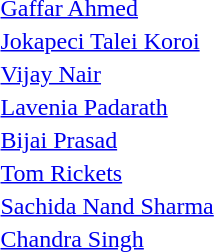<table>
<tr>
<td rowspan=8> </td>
<td><a href='#'>Gaffar Ahmed</a></td>
</tr>
<tr>
<td><a href='#'>Jokapeci Talei Koroi</a></td>
</tr>
<tr>
<td><a href='#'>Vijay Nair</a></td>
</tr>
<tr>
<td><a href='#'>Lavenia Padarath</a></td>
</tr>
<tr>
<td><a href='#'>Bijai Prasad</a></td>
</tr>
<tr>
<td><a href='#'>Tom Rickets</a></td>
</tr>
<tr>
<td><a href='#'>Sachida Nand Sharma</a></td>
</tr>
<tr>
<td><a href='#'>Chandra Singh</a></td>
</tr>
<tr>
</tr>
</table>
